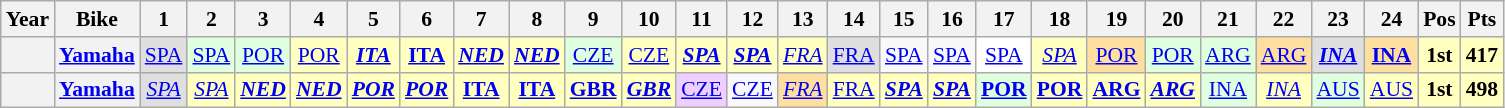<table class="wikitable" style="text-align:center; font-size:90%;">
<tr>
<th>Year</th>
<th>Bike</th>
<th>1</th>
<th>2</th>
<th>3</th>
<th>4</th>
<th>5</th>
<th>6</th>
<th>7</th>
<th>8</th>
<th>9</th>
<th>10</th>
<th>11</th>
<th>12</th>
<th>13</th>
<th>14</th>
<th>15</th>
<th>16</th>
<th>17</th>
<th>18</th>
<th>19</th>
<th>20</th>
<th>21</th>
<th>22</th>
<th>23</th>
<th>24</th>
<th>Pos</th>
<th>Pts</th>
</tr>
<tr>
<th></th>
<th><a href='#'>Yamaha</a></th>
<td style="background:#DFDFDF;"><a href='#'>SPA</a><br></td>
<td style="background:#DFFFDF;"><a href='#'>SPA</a><br></td>
<td style="background:#DFFFDF;"><a href='#'>POR</a><br></td>
<td style="background:#FFFFBF;"><a href='#'>POR</a><br></td>
<td style="background:#FFFFBF;"><strong><em><a href='#'>ITA</a></em></strong><br></td>
<td style="background:#FFFFBF;"><strong><a href='#'>ITA</a></strong><br></td>
<td style="background:#FFFFBF;"><strong><em><a href='#'>NED</a></em></strong><br></td>
<td style="background:#FFFFBF;"><strong><em><a href='#'>NED</a></em></strong><br></td>
<td style="background:#DFFFDF;"><a href='#'>CZE</a><br></td>
<td style="background:#FFFFBF;"><a href='#'>CZE</a><br></td>
<td style="background:#FFFFBF;"><strong><em><a href='#'>SPA</a></em></strong><br></td>
<td style="background:#FFFFBF;"><strong><em><a href='#'>SPA</a></em></strong><br></td>
<td style="background:#FFFFBF;"><em><a href='#'>FRA</a></em><br></td>
<td style="background:#DFDFDF;"><a href='#'>FRA</a><br></td>
<td><a href='#'>SPA</a></td>
<td><a href='#'>SPA</a></td>
<td style="background:#FFFFFF;"><a href='#'>SPA</a><br></td>
<td style="background:#FFFFBF;"><em><a href='#'>SPA</a></em><br></td>
<td style="background:#FFDF9F;"><a href='#'>POR</a><br></td>
<td style="background:#DFFFDF;"><a href='#'>POR</a><br></td>
<td style="background:#DFFFDF;"><a href='#'>ARG</a><br></td>
<td style="background:#FFDF9F;"><a href='#'>ARG</a><br></td>
<td style="background:#DFDFDF;"><strong><em><a href='#'>INA</a></em></strong><br></td>
<td style="background:#FFDF9F;"><strong><a href='#'>INA</a></strong><br></td>
<th style="background:#FFFFBF;">1st</th>
<th style="background:#FFFFBF;">417</th>
</tr>
<tr>
<th></th>
<th><a href='#'>Yamaha</a></th>
<td style="background:#DFDFDF;"><em><a href='#'>SPA</a></em><br></td>
<td style="background:#FFFFBF;"><em><a href='#'>SPA</a></em><br></td>
<td style="background:#FFFFBF;"><strong><em><a href='#'>NED</a></em></strong><br></td>
<td style="background:#FFFFBF;"><strong><em><a href='#'>NED</a></em></strong><br></td>
<td style="background:#FFFFBF;"><strong><em><a href='#'>POR</a></em></strong><br></td>
<td style="background:#FFFFBF;"><strong><em><a href='#'>POR</a></em></strong><br></td>
<td style="background:#FFFFBF;"><strong><a href='#'>ITA</a></strong><br></td>
<td style="background:#FFFFBF;"><strong><a href='#'>ITA</a></strong><br></td>
<td style="background:#FFFFBF;"><strong><a href='#'>GBR</a></strong><br></td>
<td style="background:#FFFFBF;"><strong><em><a href='#'>GBR</a></em></strong><br></td>
<td style="background:#EFCFFF;"><a href='#'>CZE</a><br></td>
<td><a href='#'>CZE</a><br></td>
<td style="background:#FFDF9F;"><em><a href='#'>FRA</a></em><br></td>
<td style="background:#FFFFBF;"><a href='#'>FRA</a><br></td>
<td style="background:#FFFFBF;"><strong><em><a href='#'>SPA</a></em></strong><br></td>
<td style="background:#FFFFBF;"><strong><em><a href='#'>SPA</a></em></strong><br></td>
<td style="background:#DFFFDF;"><strong><a href='#'>POR</a></strong><br></td>
<td style="background:#FFFFBF;"><strong><a href='#'>POR</a></strong><br></td>
<td style="background:#FFFFBF;"><strong><a href='#'>ARG</a></strong><br></td>
<td style="background:#FFFFBF;"><strong><em><a href='#'>ARG</a></em></strong><br></td>
<td style="background:#DFFFDF;"><a href='#'>INA</a><br></td>
<td style="background:#FFFFBF;"><em><a href='#'>INA</a></em><br></td>
<td style="background:#DFFFDF;"><a href='#'>AUS</a><br></td>
<td style="background:#FFFFBF;"><a href='#'>AUS</a><br></td>
<th style="background:#FFFFBF;">1st</th>
<th style="background:#FFFFBF;">498</th>
</tr>
</table>
